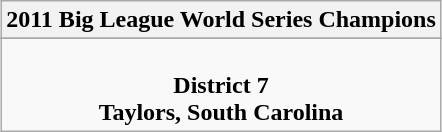<table class="wikitable" style="text-align: center; margin: 0 auto;">
<tr>
<th>2011 Big League World Series Champions</th>
</tr>
<tr>
</tr>
<tr>
<td><br><strong>District 7</strong><br> <strong>Taylors, South Carolina</strong></td>
</tr>
</table>
